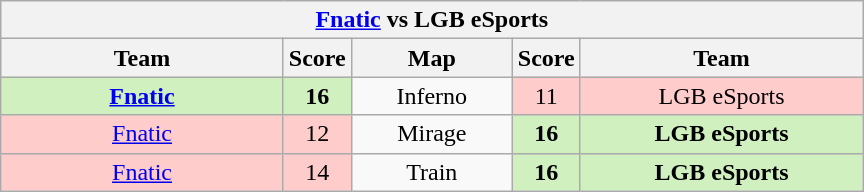<table class="wikitable" style="text-align: center;">
<tr>
<th colspan=5><a href='#'>Fnatic</a> vs LGB eSports</th>
</tr>
<tr>
<th width="181px">Team</th>
<th width="20px">Score</th>
<th width="100px">Map</th>
<th width="20px">Score</th>
<th width="181px">Team</th>
</tr>
<tr>
<td style="background: #D0F0C0;"><strong><a href='#'>Fnatic</a></strong></td>
<td style="background: #D0F0C0;"><strong>16</strong></td>
<td>Inferno</td>
<td style="background: #FFCCCC;">11</td>
<td style="background: #FFCCCC;">LGB eSports</td>
</tr>
<tr>
<td style="background: #FFCCCC;"><a href='#'>Fnatic</a></td>
<td style="background: #FFCCCC;">12</td>
<td>Mirage</td>
<td style="background: #D0F0C0;"><strong>16</strong></td>
<td style="background: #D0F0C0;"><strong>LGB eSports</strong></td>
</tr>
<tr>
<td style="background: #FFCCCC;"><a href='#'>Fnatic</a></td>
<td style="background: #FFCCCC;">14</td>
<td>Train</td>
<td style="background: #D0F0C0;"><strong>16</strong></td>
<td style="background: #D0F0C0;"><strong>LGB eSports</strong></td>
</tr>
</table>
